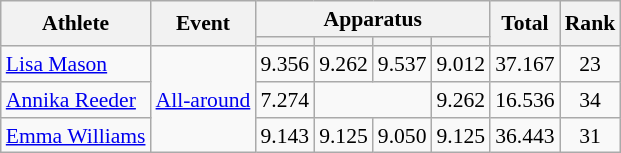<table class="wikitable" style="font-size:90%">
<tr>
<th rowspan=2>Athlete</th>
<th rowspan=2>Event</th>
<th colspan =4>Apparatus</th>
<th rowspan=2>Total</th>
<th rowspan=2>Rank</th>
</tr>
<tr style="font-size:95%">
<th></th>
<th></th>
<th></th>
<th></th>
</tr>
<tr align=center>
<td align=left><a href='#'>Lisa Mason</a></td>
<td rowspan=3 align=left><a href='#'>All-around</a></td>
<td>9.356</td>
<td>9.262</td>
<td>9.537</td>
<td>9.012</td>
<td>37.167</td>
<td>23</td>
</tr>
<tr align=center>
<td align=left><a href='#'>Annika Reeder</a></td>
<td>7.274</td>
<td colspan=2></td>
<td>9.262</td>
<td>16.536</td>
<td>34</td>
</tr>
<tr align=center>
<td align=left><a href='#'>Emma Williams</a></td>
<td>9.143</td>
<td>9.125</td>
<td>9.050</td>
<td>9.125</td>
<td>36.443</td>
<td>31</td>
</tr>
</table>
